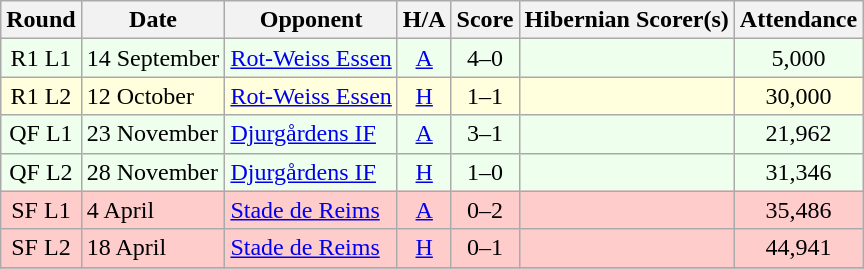<table class="wikitable" style="text-align:center">
<tr>
<th>Round</th>
<th>Date</th>
<th>Opponent</th>
<th>H/A</th>
<th>Score</th>
<th>Hibernian Scorer(s)</th>
<th>Attendance</th>
</tr>
<tr bgcolor=#EEFFEE>
<td>R1 L1</td>
<td align=left>14 September</td>
<td align=left> <a href='#'>Rot-Weiss Essen</a></td>
<td><a href='#'>A</a></td>
<td>4–0</td>
<td align=left></td>
<td>5,000</td>
</tr>
<tr bgcolor=#FFFFDD>
<td>R1 L2</td>
<td align=left>12 October</td>
<td align=left> <a href='#'>Rot-Weiss Essen</a></td>
<td><a href='#'>H</a></td>
<td>1–1</td>
<td align=left></td>
<td>30,000</td>
</tr>
<tr bgcolor=#EEFFEE>
<td>QF L1</td>
<td align=left>23 November</td>
<td align=left> <a href='#'>Djurgårdens IF</a></td>
<td><a href='#'>A</a></td>
<td>3–1</td>
<td align=left></td>
<td>21,962</td>
</tr>
<tr bgcolor=#EEFFEE>
<td>QF L2</td>
<td align=left>28 November</td>
<td align=left> <a href='#'>Djurgårdens IF</a></td>
<td><a href='#'>H</a></td>
<td>1–0</td>
<td align=left></td>
<td>31,346</td>
</tr>
<tr bgcolor=#FFCCCC>
<td>SF L1</td>
<td align=left>4 April</td>
<td align=left> <a href='#'>Stade de Reims</a></td>
<td><a href='#'>A</a></td>
<td>0–2</td>
<td align=left></td>
<td>35,486</td>
</tr>
<tr bgcolor=#FFCCCC>
<td>SF L2</td>
<td align=left>18 April</td>
<td align=left> <a href='#'>Stade de Reims</a></td>
<td><a href='#'>H</a></td>
<td>0–1</td>
<td align=left></td>
<td>44,941</td>
</tr>
<tr>
</tr>
</table>
